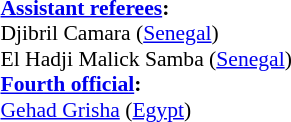<table width=50% style="font-size: 90%">
<tr>
<td><br><strong><a href='#'>Assistant referees</a>:</strong>
<br>Djibril Camara (<a href='#'>Senegal</a>)
<br>El Hadji Malick Samba (<a href='#'>Senegal</a>)
<br><strong><a href='#'>Fourth official</a>:</strong>
<br><a href='#'>Gehad Grisha</a> (<a href='#'>Egypt</a>)</td>
</tr>
</table>
